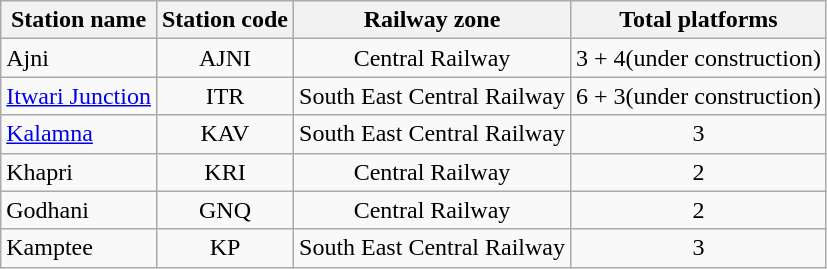<table class="wikitable sortable">
<tr>
<th>Station name</th>
<th>Station code</th>
<th>Railway zone</th>
<th>Total platforms</th>
</tr>
<tr>
<td align="left">Ajni</td>
<td align="center">AJNI</td>
<td align="center">Central Railway</td>
<td align="center">3 + 4(under construction)</td>
</tr>
<tr>
<td align="left"><a href='#'>Itwari Junction</a></td>
<td align="center">ITR</td>
<td align="center">South East Central Railway</td>
<td align="center">6 + 3(under construction)</td>
</tr>
<tr>
<td align="left"><a href='#'>Kalamna</a></td>
<td align="center">KAV</td>
<td align="center">South East Central Railway</td>
<td align="center">3</td>
</tr>
<tr>
<td align="left">Khapri</td>
<td align="center">KRI</td>
<td align="center">Central Railway</td>
<td align="center">2</td>
</tr>
<tr>
<td align="left">Godhani</td>
<td align="center">GNQ</td>
<td align="center">Central Railway</td>
<td align="center">2</td>
</tr>
<tr>
<td align="left">Kamptee</td>
<td align="center">KP</td>
<td align="center">South East Central Railway</td>
<td align="center">3</td>
</tr>
</table>
